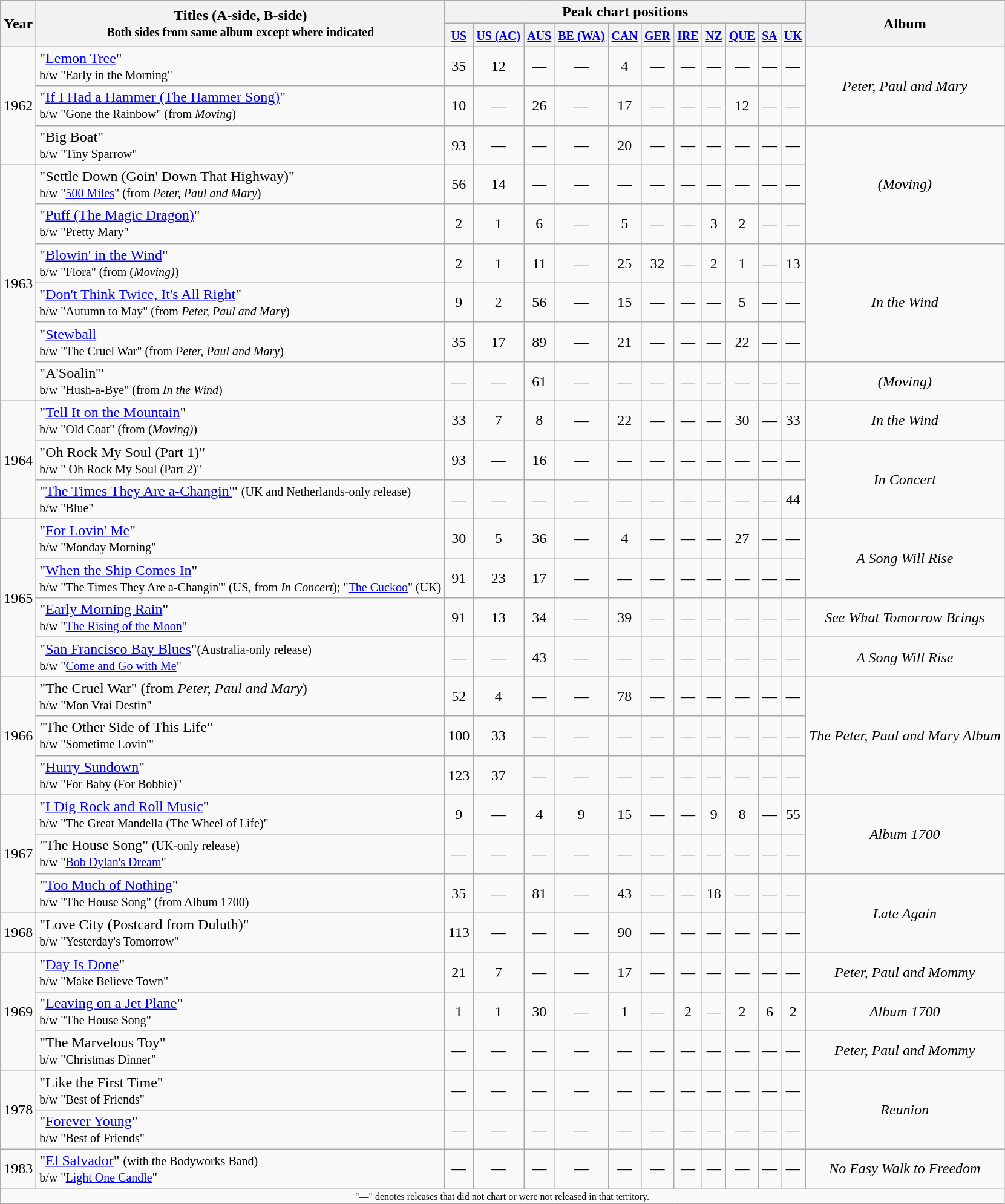<table class="wikitable" style="text-align:center">
<tr>
<th rowspan="2">Year</th>
<th rowspan="2">Titles (A-side, B-side)<br><small>Both sides from same album except where indicated</small></th>
<th colspan="11">Peak chart positions</th>
<th rowspan="2">Album</th>
</tr>
<tr>
<th><small><a href='#'>US</a></small><br></th>
<th><small><a href='#'>US (AC)</a></small><br></th>
<th><small><a href='#'>AUS</a></small><br></th>
<th><small><a href='#'>BE (WA)</a></small><br></th>
<th><small><a href='#'>CAN</a></small><br></th>
<th><small><a href='#'>GER</a></small><br></th>
<th><small><a href='#'>IRE</a></small><br></th>
<th><small><a href='#'>NZ</a></small><br></th>
<th><small><a href='#'>QUE</a></small><br></th>
<th><small><a href='#'>SA</a></small><br></th>
<th><small><a href='#'>UK</a></small><br></th>
</tr>
<tr>
<td rowspan="3">1962</td>
<td align="left">"<a href='#'>Lemon Tree</a>"<br><small>b/w "Early in the Morning"</small></td>
<td align="center">35</td>
<td>12</td>
<td>—</td>
<td>—</td>
<td>4</td>
<td>—</td>
<td>—</td>
<td>—</td>
<td>—</td>
<td>—</td>
<td>—</td>
<td rowspan="2"><em>Peter, Paul and Mary</em></td>
</tr>
<tr>
<td align="left">"<a href='#'>If I Had a Hammer (The Hammer Song)</a>"<br><small>b/w "Gone the Rainbow" (from <em>Moving</em>)</small></td>
<td align="center">10</td>
<td>—</td>
<td>26</td>
<td>—</td>
<td>17</td>
<td>—</td>
<td>—</td>
<td>—</td>
<td>12</td>
<td>—</td>
<td>—</td>
</tr>
<tr>
<td align="left">"Big Boat"<br><small>b/w "Tiny Sparrow"</small></td>
<td align="center">93</td>
<td>—</td>
<td>—</td>
<td>—</td>
<td>20</td>
<td>—</td>
<td>—</td>
<td>—</td>
<td>—</td>
<td>—</td>
<td>—</td>
<td rowspan="3"><em>(Moving)</em></td>
</tr>
<tr>
<td rowspan="6">1963</td>
<td align="left">"Settle Down (Goin' Down That Highway)"<br><small>b/w "<a href='#'>500 Miles</a>"  (from <em>Peter, Paul and Mary</em>)</small></td>
<td align="center">56</td>
<td>14</td>
<td>—</td>
<td>—</td>
<td>—</td>
<td>—</td>
<td>—</td>
<td>—</td>
<td>—</td>
<td>—</td>
<td>—</td>
</tr>
<tr>
<td align="left">"<a href='#'>Puff (The Magic Dragon)</a>"<br><small>b/w "Pretty Mary"</small></td>
<td align="center">2</td>
<td>1</td>
<td>6</td>
<td>—</td>
<td>5</td>
<td>—</td>
<td>—</td>
<td>3</td>
<td>2</td>
<td>—</td>
<td>—</td>
</tr>
<tr>
<td align="left">"<a href='#'>Blowin' in the Wind</a>"<br><small>b/w "Flora" (from (<em>Moving)</em>)</small></td>
<td align="center">2</td>
<td>1</td>
<td>11</td>
<td>—</td>
<td>25</td>
<td>32</td>
<td>—</td>
<td>2</td>
<td>1</td>
<td>—</td>
<td>13</td>
<td rowspan="3"><em>In the Wind</em></td>
</tr>
<tr>
<td align="left">"<a href='#'>Don't Think Twice, It's All Right</a>"<br><small>b/w "Autumn to May" (from <em>Peter, Paul and Mary</em>)</small></td>
<td align="center">9</td>
<td>2</td>
<td>56</td>
<td>—</td>
<td>15</td>
<td>—</td>
<td>—</td>
<td>—</td>
<td>5</td>
<td>—</td>
<td>—</td>
</tr>
<tr>
<td align="left">"<a href='#'>Stewball</a><br><small>b/w "The Cruel War" (from <em>Peter, Paul and Mary</em>)</small></td>
<td align="center">35</td>
<td>17</td>
<td>89</td>
<td>—</td>
<td>21</td>
<td>—</td>
<td>—</td>
<td>—</td>
<td>22</td>
<td>—</td>
<td>—</td>
</tr>
<tr>
<td align="left">"A'Soalin'"<br><small>b/w "Hush-a-Bye" (from <em>In the Wind</em>)</small></td>
<td>—</td>
<td>—</td>
<td>61</td>
<td>—</td>
<td>—</td>
<td>—</td>
<td>—</td>
<td>—</td>
<td>—</td>
<td>—</td>
<td>—</td>
<td><em>(Moving)</em></td>
</tr>
<tr>
<td rowspan="3">1964</td>
<td align="left">"<a href='#'>Tell It on the Mountain</a>"<br><small>b/w "Old Coat" (from (<em>Moving)</em>)</small></td>
<td align="center">33</td>
<td>7</td>
<td>8</td>
<td>—</td>
<td>22</td>
<td>—</td>
<td>—</td>
<td>—</td>
<td>30</td>
<td>—</td>
<td>33</td>
<td><em>In the Wind</em></td>
</tr>
<tr>
<td align="left">"Oh Rock My Soul (Part 1)"<br><small>b/w " Oh Rock My Soul (Part 2)"</small></td>
<td align="center">93</td>
<td>—</td>
<td>16</td>
<td>—</td>
<td>—</td>
<td>—</td>
<td>—</td>
<td>—</td>
<td>—</td>
<td>—</td>
<td>—</td>
<td rowspan="2"><em>In Concert</em></td>
</tr>
<tr>
<td align="left">"<a href='#'>The Times They Are a-Changin'</a>" <small>(UK and Netherlands-only release)</small><br><small>b/w "Blue"</small></td>
<td align="center">—</td>
<td>—</td>
<td>—</td>
<td>—</td>
<td>—</td>
<td>—</td>
<td>—</td>
<td>—</td>
<td>—</td>
<td>—</td>
<td>44</td>
</tr>
<tr>
<td rowspan="4">1965</td>
<td align="left">"<a href='#'>For Lovin' Me</a>"<br><small>b/w "Monday Morning"</small></td>
<td align="center">30</td>
<td>5</td>
<td>36</td>
<td>—</td>
<td>4</td>
<td>—</td>
<td>—</td>
<td>—</td>
<td>27</td>
<td>—</td>
<td>—</td>
<td rowspan="2"><em>A Song Will Rise</em></td>
</tr>
<tr>
<td align="left">"<a href='#'>When the Ship Comes In</a>"<br><small>b/w "The Times They Are a-Changin'" (US, from <em>In Concert</em>); "<a href='#'>The Cuckoo</a>" (UK)</small></td>
<td align="center">91</td>
<td>23</td>
<td>17</td>
<td>—</td>
<td>—</td>
<td>—</td>
<td>—</td>
<td>—</td>
<td>—</td>
<td>—</td>
<td>—</td>
</tr>
<tr>
<td align="left">"<a href='#'>Early Morning Rain</a>"<br><small>b/w "<a href='#'>The Rising of the Moon</a>"</small></td>
<td align="center">91</td>
<td>13</td>
<td>34</td>
<td>—</td>
<td>39</td>
<td>—</td>
<td>—</td>
<td>—</td>
<td>—</td>
<td>—</td>
<td>—</td>
<td><em>See What Tomorrow Brings</em></td>
</tr>
<tr>
<td align="left">"<a href='#'>San Francisco Bay Blues</a>"<small>(Australia-only release)</small><br><small>b/w "<a href='#'>Come and Go with Me</a>"</small></td>
<td align="center">—</td>
<td>—</td>
<td>43</td>
<td>—</td>
<td>—</td>
<td>—</td>
<td>—</td>
<td>—</td>
<td>—</td>
<td>—</td>
<td>—</td>
<td><em>A Song Will Rise</em></td>
</tr>
<tr>
<td rowspan="3">1966</td>
<td align="left">"The Cruel War" (from <em>Peter, Paul and Mary</em>) <br><small>b/w "Mon Vrai Destin"</small></td>
<td align="center">52</td>
<td>4</td>
<td>—</td>
<td>—</td>
<td>78</td>
<td>—</td>
<td>—</td>
<td>—</td>
<td>—</td>
<td>—</td>
<td>—</td>
<td rowspan="3"><em>The Peter, Paul and Mary Album</em></td>
</tr>
<tr>
<td align="left">"The Other Side of This Life"<br><small>b/w "Sometime Lovin'"</small></td>
<td align="center">100</td>
<td>33</td>
<td>—</td>
<td>—</td>
<td>—</td>
<td>—</td>
<td>—</td>
<td>—</td>
<td>—</td>
<td>—</td>
<td>—</td>
</tr>
<tr>
<td align="left">"<a href='#'>Hurry Sundown</a>"<br><small>b/w "For Baby (For Bobbie)"</small></td>
<td align="center">123</td>
<td>37</td>
<td>—</td>
<td>—</td>
<td>—</td>
<td>—</td>
<td>—</td>
<td>—</td>
<td>—</td>
<td>—</td>
<td>—</td>
</tr>
<tr>
<td rowspan="3">1967</td>
<td align="left">"<a href='#'>I Dig Rock and Roll Music</a>"<br><small>b/w "The Great Mandella (The Wheel of Life)"</small></td>
<td>9</td>
<td>—</td>
<td>4</td>
<td>9</td>
<td>15</td>
<td>—</td>
<td>—</td>
<td>9</td>
<td>8</td>
<td>—</td>
<td>55</td>
<td rowspan="2"><em>Album 1700</em></td>
</tr>
<tr>
<td align="left">"The House Song" <small>(UK-only release)</small><br><small>b/w "<a href='#'>Bob Dylan's Dream</a>"</small></td>
<td>—</td>
<td>—</td>
<td>—</td>
<td>—</td>
<td>—</td>
<td>—</td>
<td>—</td>
<td>—</td>
<td>—</td>
<td>—</td>
<td>—</td>
</tr>
<tr>
<td align="left">"<a href='#'>Too Much of Nothing</a>"<br><small>b/w "The House Song"  (from Album 1700)</small></td>
<td align="center">35</td>
<td>—</td>
<td>81</td>
<td>—</td>
<td>43</td>
<td>—</td>
<td>—</td>
<td>18</td>
<td>—</td>
<td>—</td>
<td>—</td>
<td rowspan="2"><em>Late Again</em></td>
</tr>
<tr>
<td>1968</td>
<td align="left">"Love City (Postcard from Duluth)"<br><small>b/w "Yesterday's Tomorrow"</small></td>
<td align="center">113</td>
<td>—</td>
<td>—</td>
<td>—</td>
<td>90</td>
<td>—</td>
<td>—</td>
<td>—</td>
<td>—</td>
<td>—</td>
<td>—</td>
</tr>
<tr>
<td rowspan="3">1969</td>
<td align="left">"<a href='#'>Day Is Done</a>"<br><small>b/w "Make Believe Town"</small></td>
<td align="center">21</td>
<td>7</td>
<td>—</td>
<td>—</td>
<td>17</td>
<td>—</td>
<td>—</td>
<td>—</td>
<td>—</td>
<td>—</td>
<td>—</td>
<td><em>Peter, Paul and Mommy</em></td>
</tr>
<tr>
<td align="left">"<a href='#'>Leaving on a Jet Plane</a>"<br><small>b/w "The House Song"</small></td>
<td align="center">1</td>
<td>1</td>
<td>30</td>
<td>—</td>
<td>1</td>
<td>—</td>
<td>2</td>
<td>—</td>
<td>2</td>
<td>6</td>
<td>2</td>
<td><em>Album 1700</em></td>
</tr>
<tr>
<td align="left">"The Marvelous Toy"<br><small>b/w "Christmas Dinner"</small></td>
<td align="center">—</td>
<td>—</td>
<td>—</td>
<td>—</td>
<td>—</td>
<td>—</td>
<td>—</td>
<td>—</td>
<td>—</td>
<td>—</td>
<td>—</td>
<td><em>Peter, Paul and Mommy</em></td>
</tr>
<tr>
<td rowspan="2">1978</td>
<td align="left">"Like the First Time"<br><small>b/w "Best of Friends"</small></td>
<td align="center">—</td>
<td>—</td>
<td>—</td>
<td>—</td>
<td>—</td>
<td>—</td>
<td>—</td>
<td>—</td>
<td>—</td>
<td>—</td>
<td>—</td>
<td rowspan="2"><em>Reunion</em></td>
</tr>
<tr>
<td align="left">"<a href='#'>Forever Young</a>"<br><small>b/w "Best of Friends"</small></td>
<td align="center">—</td>
<td>—</td>
<td>—</td>
<td>—</td>
<td>—</td>
<td>—</td>
<td>—</td>
<td>—</td>
<td>—</td>
<td>—</td>
<td>—</td>
</tr>
<tr>
<td>1983</td>
<td align="left">"<a href='#'>El Salvador</a>" <small>(with the Bodyworks Band)</small><br><small>b/w "<a href='#'>Light One Candle</a>"</small></td>
<td align="center">—</td>
<td>—</td>
<td>—</td>
<td>—</td>
<td>—</td>
<td>—</td>
<td>—</td>
<td>—</td>
<td>—</td>
<td>—</td>
<td>—</td>
<td><em>No Easy Walk to Freedom</em></td>
</tr>
<tr>
<td colspan="14" style="font-size:8pt">"—" denotes releases that did not chart or were not released in that territory.</td>
</tr>
</table>
